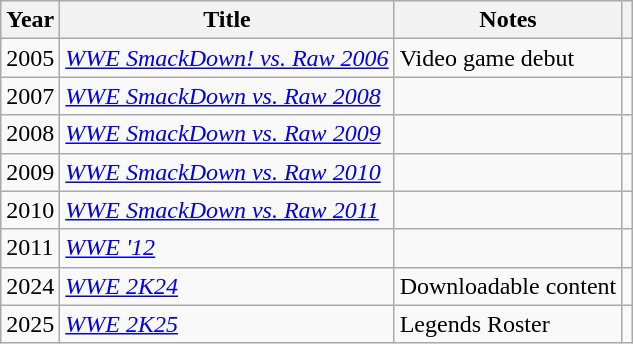<table class="wikitable sortable plainrowheaders">
<tr>
<th scope="col">Year</th>
<th scope="col">Title</th>
<th scope="col">Notes</th>
<th scope="col" class="unsortable"></th>
</tr>
<tr>
<td>2005</td>
<td><em><a href='#'>WWE SmackDown! vs. Raw 2006</a></em></td>
<td>Video game debut</td>
<td></td>
</tr>
<tr>
<td>2007</td>
<td><em><a href='#'>WWE SmackDown vs. Raw 2008</a></em></td>
<td></td>
<td></td>
</tr>
<tr>
<td>2008</td>
<td><em><a href='#'>WWE SmackDown vs. Raw 2009</a></em></td>
<td></td>
<td></td>
</tr>
<tr>
<td>2009</td>
<td><em><a href='#'>WWE SmackDown vs. Raw 2010</a></em></td>
<td></td>
<td></td>
</tr>
<tr>
<td>2010</td>
<td><em><a href='#'>WWE SmackDown vs. Raw 2011</a></em></td>
<td></td>
<td></td>
</tr>
<tr>
<td>2011</td>
<td><em><a href='#'>WWE '12</a></em></td>
<td></td>
<td></td>
</tr>
<tr>
<td>2024</td>
<td><em><a href='#'>WWE 2K24</a></em></td>
<td>Downloadable content</td>
<td></td>
</tr>
<tr>
<td>2025</td>
<td><em><a href='#'>WWE 2K25</a></em></td>
<td>Legends Roster</td>
</tr>
</table>
